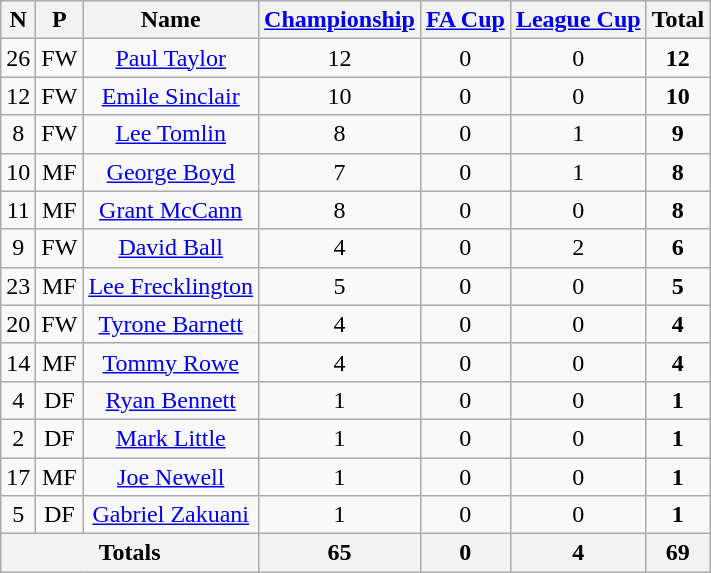<table class="wikitable" style="text-align: center">
<tr>
<th>N</th>
<th>P</th>
<th>Name</th>
<th><a href='#'>Championship</a></th>
<th><a href='#'>FA Cup</a></th>
<th><a href='#'>League Cup</a></th>
<th>Total</th>
</tr>
<tr>
<td>26</td>
<td>FW</td>
<td><a href='#'>Paul Taylor</a></td>
<td>12</td>
<td>0</td>
<td>0</td>
<td><strong>12</strong></td>
</tr>
<tr>
<td>12</td>
<td>FW</td>
<td><a href='#'>Emile Sinclair</a></td>
<td>10</td>
<td>0</td>
<td>0</td>
<td><strong>10</strong></td>
</tr>
<tr>
<td>8</td>
<td>FW</td>
<td><a href='#'>Lee Tomlin</a></td>
<td>8</td>
<td>0</td>
<td>1</td>
<td><strong>9</strong></td>
</tr>
<tr>
<td>10</td>
<td>MF</td>
<td><a href='#'>George Boyd</a></td>
<td>7</td>
<td>0</td>
<td>1</td>
<td><strong>8</strong></td>
</tr>
<tr>
<td>11</td>
<td>MF</td>
<td><a href='#'>Grant McCann</a></td>
<td>8</td>
<td>0</td>
<td>0</td>
<td><strong>8</strong></td>
</tr>
<tr>
<td>9</td>
<td>FW</td>
<td><a href='#'>David Ball</a></td>
<td>4</td>
<td>0</td>
<td>2</td>
<td><strong>6</strong></td>
</tr>
<tr>
<td>23</td>
<td>MF</td>
<td><a href='#'>Lee Frecklington</a></td>
<td>5</td>
<td>0</td>
<td>0</td>
<td><strong>5</strong></td>
</tr>
<tr>
<td>20</td>
<td>FW</td>
<td><a href='#'>Tyrone Barnett</a></td>
<td>4</td>
<td>0</td>
<td>0</td>
<td><strong>4</strong></td>
</tr>
<tr>
<td>14</td>
<td>MF</td>
<td><a href='#'>Tommy Rowe</a></td>
<td>4</td>
<td>0</td>
<td>0</td>
<td><strong>4</strong></td>
</tr>
<tr>
<td>4</td>
<td>DF</td>
<td><a href='#'>Ryan Bennett</a></td>
<td>1</td>
<td>0</td>
<td>0</td>
<td><strong>1</strong></td>
</tr>
<tr>
<td>2</td>
<td>DF</td>
<td><a href='#'>Mark Little</a></td>
<td>1</td>
<td>0</td>
<td>0</td>
<td><strong>1</strong></td>
</tr>
<tr>
<td>17</td>
<td>MF</td>
<td><a href='#'>Joe Newell</a></td>
<td>1</td>
<td>0</td>
<td>0</td>
<td><strong>1</strong></td>
</tr>
<tr>
<td>5</td>
<td>DF</td>
<td><a href='#'>Gabriel Zakuani</a></td>
<td>1</td>
<td>0</td>
<td>0</td>
<td><strong>1</strong></td>
</tr>
<tr>
<th colspan="3">Totals</th>
<th>65</th>
<th>0</th>
<th>4</th>
<th>69</th>
</tr>
</table>
